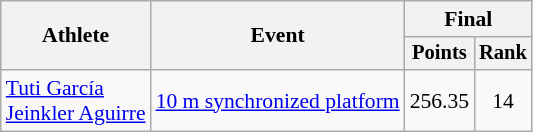<table class="wikitable" style="font-size:90%;">
<tr>
<th rowspan=2>Athlete</th>
<th rowspan=2>Event</th>
<th colspan=2>Final</th>
</tr>
<tr style="font-size:95%">
<th>Points</th>
<th>Rank</th>
</tr>
<tr align=center>
<td align=left><a href='#'>Tuti García</a><br><a href='#'>Jeinkler Aguirre</a></td>
<td align=left><a href='#'>10 m synchronized platform</a></td>
<td>256.35</td>
<td>14</td>
</tr>
</table>
